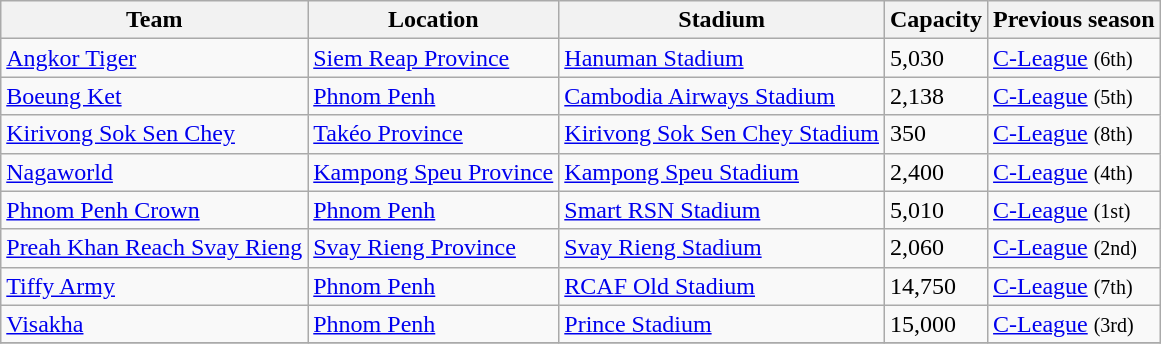<table class="wikitable sortable" style="align-left">
<tr>
<th>Team</th>
<th>Location</th>
<th>Stadium</th>
<th>Capacity</th>
<th>Previous season</th>
</tr>
<tr>
<td><a href='#'>Angkor Tiger</a></td>
<td><a href='#'>Siem Reap Province</a></td>
<td><a href='#'>Hanuman Stadium</a></td>
<td>5,030</td>
<td><a href='#'>C-League</a> <small>(6th)</small></td>
</tr>
<tr>
<td><a href='#'>Boeung Ket</a></td>
<td><a href='#'>Phnom Penh</a></td>
<td><a href='#'>Cambodia Airways Stadium</a></td>
<td>2,138</td>
<td><a href='#'>C-League</a> <small>(5th)</small></td>
</tr>
<tr>
<td><a href='#'>Kirivong Sok Sen Chey</a></td>
<td><a href='#'>Takéo Province</a></td>
<td><a href='#'>Kirivong Sok Sen Chey Stadium</a></td>
<td>350</td>
<td><a href='#'>C-League</a> <small>(8th)</small></td>
</tr>
<tr>
<td><a href='#'>Nagaworld</a></td>
<td><a href='#'>Kampong Speu Province</a></td>
<td><a href='#'>Kampong Speu Stadium</a></td>
<td>2,400</td>
<td><a href='#'>C-League</a> <small>(4th)</small></td>
</tr>
<tr>
<td><a href='#'>Phnom Penh Crown</a></td>
<td><a href='#'>Phnom Penh</a></td>
<td><a href='#'>Smart RSN Stadium</a></td>
<td>5,010</td>
<td><a href='#'>C-League</a> <small>(1st)</small></td>
</tr>
<tr>
<td><a href='#'>Preah Khan Reach Svay Rieng</a></td>
<td><a href='#'>Svay Rieng Province</a></td>
<td><a href='#'>Svay Rieng Stadium</a></td>
<td>2,060</td>
<td><a href='#'>C-League</a> <small>(2nd)</small></td>
</tr>
<tr>
<td><a href='#'>Tiffy Army</a></td>
<td><a href='#'>Phnom Penh</a></td>
<td><a href='#'>RCAF Old Stadium</a></td>
<td>14,750</td>
<td><a href='#'>C-League</a> <small>(7th)</small></td>
</tr>
<tr>
<td><a href='#'>Visakha</a></td>
<td><a href='#'>Phnom Penh</a></td>
<td><a href='#'>Prince Stadium</a></td>
<td>15,000</td>
<td><a href='#'>C-League</a> <small>(3rd)</small></td>
</tr>
<tr>
</tr>
</table>
